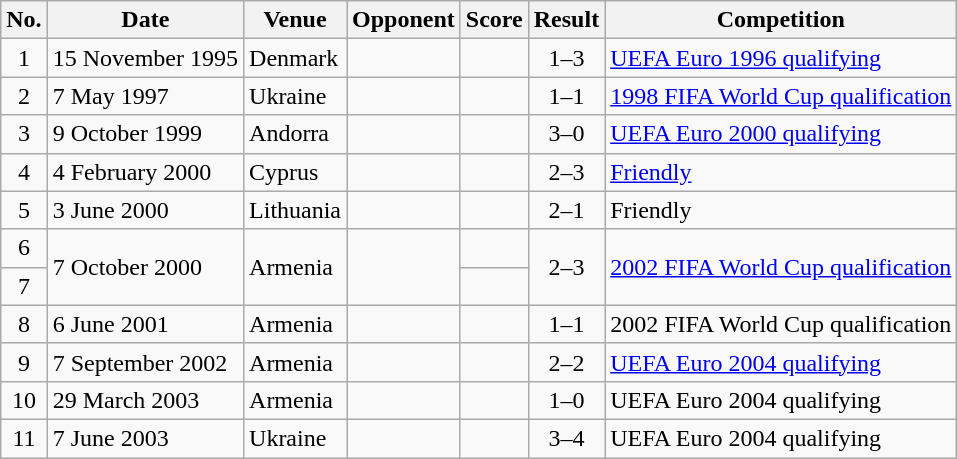<table class="wikitable sortable">
<tr>
<th scope="col">No.</th>
<th scope="col">Date</th>
<th scope="col">Venue</th>
<th scope="col">Opponent</th>
<th scope="col">Score</th>
<th scope="col">Result</th>
<th scope="col">Competition</th>
</tr>
<tr>
<td style="text-align:center">1</td>
<td>15 November 1995</td>
<td>Denmark</td>
<td></td>
<td></td>
<td style="text-align:center">1–3</td>
<td><a href='#'>UEFA Euro 1996 qualifying</a></td>
</tr>
<tr>
<td style="text-align:center">2</td>
<td>7 May 1997</td>
<td>Ukraine</td>
<td></td>
<td></td>
<td style="text-align:center">1–1</td>
<td><a href='#'>1998 FIFA World Cup qualification</a></td>
</tr>
<tr>
<td style="text-align:center">3</td>
<td>9 October 1999</td>
<td>Andorra</td>
<td></td>
<td></td>
<td style="text-align:center">3–0</td>
<td><a href='#'>UEFA Euro 2000 qualifying</a></td>
</tr>
<tr>
<td style="text-align:center">4</td>
<td>4 February 2000</td>
<td>Cyprus</td>
<td></td>
<td></td>
<td style="text-align:center">2–3</td>
<td><a href='#'>Friendly</a></td>
</tr>
<tr>
<td style="text-align:center">5</td>
<td>3 June 2000</td>
<td>Lithuania</td>
<td></td>
<td></td>
<td style="text-align:center">2–1</td>
<td>Friendly</td>
</tr>
<tr>
<td style="text-align:center">6</td>
<td rowspan="2">7 October 2000</td>
<td rowspan="2">Armenia</td>
<td rowspan="2"></td>
<td></td>
<td rowspan="2" style="text-align:center">2–3</td>
<td rowspan="2"><a href='#'>2002 FIFA World Cup qualification</a></td>
</tr>
<tr>
<td style="text-align:center">7</td>
</tr>
<tr>
<td style="text-align:center">8</td>
<td>6 June 2001</td>
<td>Armenia</td>
<td></td>
<td></td>
<td style="text-align:center">1–1</td>
<td>2002 FIFA World Cup qualification</td>
</tr>
<tr>
<td style="text-align:center">9</td>
<td>7 September 2002</td>
<td>Armenia</td>
<td></td>
<td></td>
<td style="text-align:center">2–2</td>
<td><a href='#'>UEFA Euro 2004 qualifying</a></td>
</tr>
<tr>
<td style="text-align:center">10</td>
<td>29 March 2003</td>
<td>Armenia</td>
<td></td>
<td></td>
<td style="text-align:center">1–0</td>
<td>UEFA Euro 2004 qualifying</td>
</tr>
<tr>
<td style="text-align:center">11</td>
<td>7 June 2003</td>
<td>Ukraine</td>
<td></td>
<td></td>
<td style="text-align:center">3–4</td>
<td>UEFA Euro 2004 qualifying</td>
</tr>
</table>
